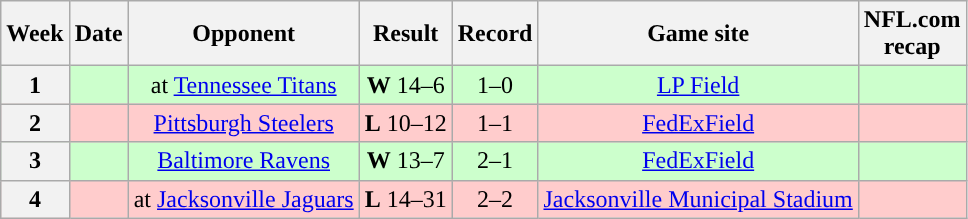<table class="wikitable" style="text-align:center">
<tr>
<th>Week</th>
<th>Date</th>
<th>Opponent</th>
<th>Result</th>
<th>Record</th>
<th>Game site</th>
<th>NFL.com<br>recap</th>
</tr>
<tr style="background:#cfc;">
<th>1</th>
<td></td>
<td>at <a href='#'>Tennessee Titans</a></td>
<td style="text-align:center;"><strong>W</strong> 14–6</td>
<td style="text-align:center;">1–0</td>
<td><a href='#'>LP Field</a></td>
<td></td>
</tr>
<tr style="background:#fcc;">
<th>2</th>
<td></td>
<td><a href='#'>Pittsburgh Steelers</a></td>
<td style="text-align:center;"><strong>L</strong> 10–12</td>
<td style="text-align:center;">1–1</td>
<td><a href='#'>FedExField</a></td>
<td></td>
</tr>
<tr style="background:#cfc;">
<th>3</th>
<td></td>
<td><a href='#'>Baltimore Ravens</a></td>
<td style="text-align:center;"><strong>W</strong> 13–7</td>
<td style="text-align:center;">2–1</td>
<td><a href='#'>FedExField</a></td>
<td></td>
</tr>
<tr style="background:#fcc;">
<th>4</th>
<td></td>
<td>at <a href='#'>Jacksonville Jaguars</a></td>
<td style="text-align:center;"><strong>L</strong> 14–31</td>
<td style="text-align:center;">2–2</td>
<td><a href='#'>Jacksonville Municipal Stadium</a></td>
<td></td>
</tr>
</table>
